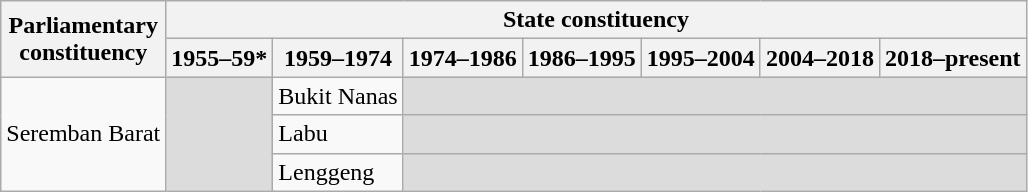<table class="wikitable">
<tr>
<th rowspan="2">Parliamentary<br>constituency</th>
<th colspan="7">State constituency</th>
</tr>
<tr>
<th>1955–59*</th>
<th>1959–1974</th>
<th>1974–1986</th>
<th>1986–1995</th>
<th>1995–2004</th>
<th>2004–2018</th>
<th>2018–present</th>
</tr>
<tr>
<td rowspan="3">Seremban Barat</td>
<td rowspan="3" bgcolor="dcdcdc"></td>
<td>Bukit Nanas</td>
<td colspan="5" bgcolor="dcdcdc"></td>
</tr>
<tr>
<td>Labu</td>
<td colspan="5" bgcolor="dcdcdc"></td>
</tr>
<tr>
<td>Lenggeng</td>
<td colspan="5" bgcolor="dcdcdc"></td>
</tr>
</table>
